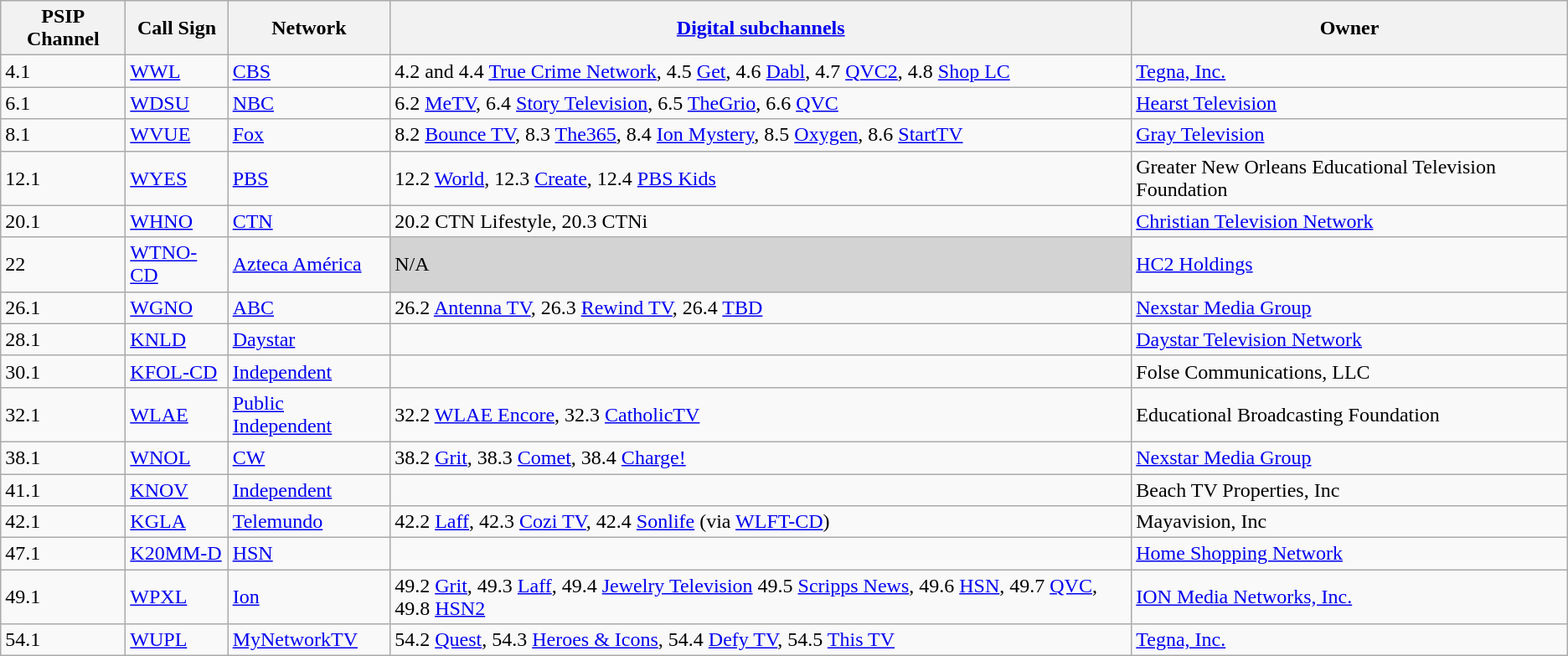<table class="wikitable">
<tr>
<th>PSIP Channel</th>
<th>Call Sign</th>
<th>Network</th>
<th><a href='#'>Digital subchannels</a></th>
<th>Owner</th>
</tr>
<tr>
<td>4.1</td>
<td><a href='#'>WWL</a></td>
<td><a href='#'>CBS</a></td>
<td>4.2 and 4.4 <a href='#'>True Crime Network</a>, 4.5 <a href='#'>Get</a>, 4.6 <a href='#'>Dabl</a>, 4.7 <a href='#'>QVC2</a>, 4.8 <a href='#'>Shop LC</a></td>
<td><a href='#'>Tegna, Inc.</a></td>
</tr>
<tr>
<td>6.1</td>
<td><a href='#'>WDSU</a></td>
<td><a href='#'>NBC</a></td>
<td>6.2 <a href='#'>MeTV</a>, 6.4 <a href='#'>Story Television</a>, 6.5 <a href='#'>TheGrio</a>, 6.6 <a href='#'>QVC</a></td>
<td><a href='#'>Hearst Television</a></td>
</tr>
<tr>
<td>8.1</td>
<td><a href='#'>WVUE</a></td>
<td><a href='#'>Fox</a></td>
<td>8.2 <a href='#'>Bounce TV</a>, 8.3 <a href='#'>The365</a>, 8.4 <a href='#'>Ion Mystery</a>, 8.5 <a href='#'>Oxygen</a>, 8.6 <a href='#'>StartTV</a></td>
<td><a href='#'>Gray Television</a></td>
</tr>
<tr>
<td>12.1</td>
<td><a href='#'>WYES</a></td>
<td><a href='#'>PBS</a></td>
<td>12.2 <a href='#'>World</a>, 12.3 <a href='#'>Create</a>, 12.4 <a href='#'>PBS Kids</a></td>
<td>Greater New Orleans Educational Television Foundation</td>
</tr>
<tr>
<td>20.1</td>
<td><a href='#'>WHNO</a></td>
<td><a href='#'>CTN</a></td>
<td>20.2 CTN Lifestyle, 20.3 CTNi</td>
<td><a href='#'>Christian Television Network</a></td>
</tr>
<tr>
<td>22</td>
<td><a href='#'>WTNO-CD</a></td>
<td><a href='#'>Azteca América</a></td>
<td bgcolor=lightgrey>N/A</td>
<td><a href='#'>HC2 Holdings</a></td>
</tr>
<tr>
<td>26.1</td>
<td><a href='#'>WGNO</a></td>
<td><a href='#'>ABC</a></td>
<td>26.2 <a href='#'>Antenna TV</a>, 26.3 <a href='#'>Rewind TV</a>, 26.4 <a href='#'>TBD</a></td>
<td><a href='#'>Nexstar Media Group</a></td>
</tr>
<tr>
<td>28.1</td>
<td><a href='#'>KNLD</a></td>
<td><a href='#'>Daystar</a></td>
<td></td>
<td><a href='#'>Daystar Television Network</a></td>
</tr>
<tr>
<td>30.1</td>
<td><a href='#'>KFOL-CD</a></td>
<td><a href='#'>Independent</a></td>
<td></td>
<td>Folse Communications, LLC</td>
</tr>
<tr>
<td>32.1</td>
<td><a href='#'>WLAE</a></td>
<td><a href='#'>Public Independent</a></td>
<td>32.2 <a href='#'>WLAE Encore</a>, 32.3 <a href='#'>CatholicTV</a></td>
<td>Educational Broadcasting Foundation</td>
</tr>
<tr>
<td>38.1</td>
<td><a href='#'>WNOL</a></td>
<td><a href='#'>CW</a></td>
<td>38.2 <a href='#'>Grit</a>, 38.3 <a href='#'>Comet</a>, 38.4 <a href='#'>Charge!</a></td>
<td><a href='#'>Nexstar Media Group</a></td>
</tr>
<tr>
<td>41.1</td>
<td><a href='#'>KNOV</a></td>
<td><a href='#'>Independent</a></td>
<td></td>
<td>Beach TV Properties, Inc</td>
</tr>
<tr>
<td>42.1</td>
<td><a href='#'>KGLA</a></td>
<td><a href='#'>Telemundo</a></td>
<td>42.2 <a href='#'>Laff</a>, 42.3 <a href='#'>Cozi TV</a>, 42.4 <a href='#'>Sonlife</a> (via <a href='#'>WLFT-CD</a>)</td>
<td>Mayavision, Inc</td>
</tr>
<tr>
<td>47.1</td>
<td><a href='#'>K20MM-D</a></td>
<td><a href='#'>HSN</a></td>
<td></td>
<td><a href='#'>Home Shopping Network</a></td>
</tr>
<tr>
<td>49.1</td>
<td><a href='#'>WPXL</a></td>
<td><a href='#'>Ion</a></td>
<td>49.2 <a href='#'>Grit</a>, 49.3 <a href='#'>Laff</a>, 49.4 <a href='#'>Jewelry Television</a> 49.5 <a href='#'>Scripps News</a>, 49.6 <a href='#'>HSN</a>, 49.7 <a href='#'>QVC</a>, 49.8 <a href='#'>HSN2</a></td>
<td><a href='#'>ION Media Networks, Inc.</a></td>
</tr>
<tr>
<td>54.1</td>
<td><a href='#'>WUPL</a></td>
<td><a href='#'>MyNetworkTV</a></td>
<td>54.2 <a href='#'>Quest</a>, 54.3 <a href='#'>Heroes & Icons</a>, 54.4 <a href='#'>Defy TV</a>, 54.5 <a href='#'>This TV</a></td>
<td><a href='#'>Tegna, Inc.</a></td>
</tr>
</table>
